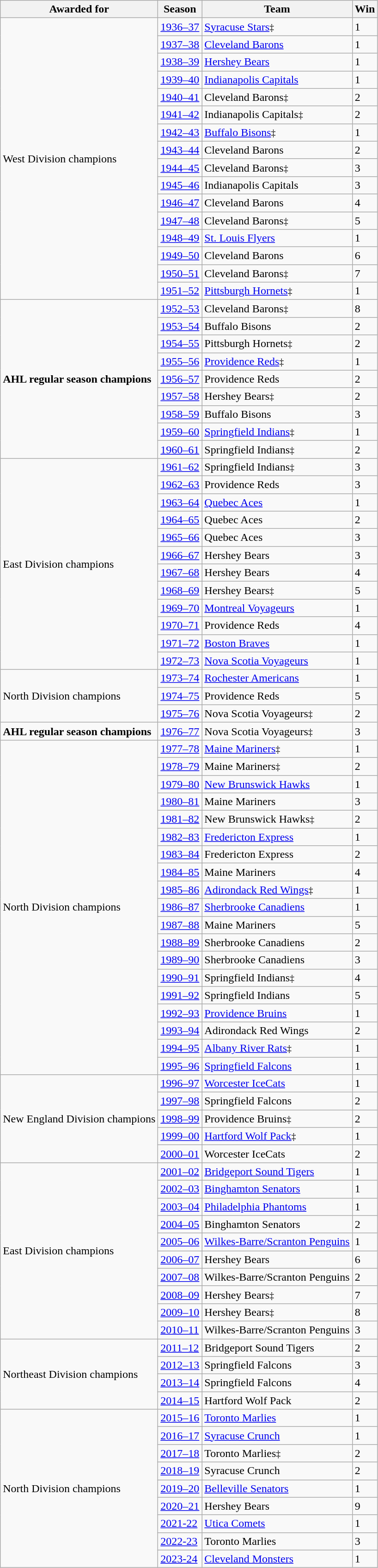<table class="wikitable sortable">
<tr>
<th>Awarded for</th>
<th>Season</th>
<th>Team</th>
<th>Win</th>
</tr>
<tr>
<td rowspan=16>West Division champions</td>
<td><a href='#'>1936–37</a></td>
<td><a href='#'>Syracuse Stars</a><small>‡</small></td>
<td>1</td>
</tr>
<tr>
<td><a href='#'>1937–38</a></td>
<td><a href='#'>Cleveland Barons</a></td>
<td>1</td>
</tr>
<tr>
<td><a href='#'>1938–39</a></td>
<td><a href='#'>Hershey Bears</a></td>
<td>1</td>
</tr>
<tr>
<td><a href='#'>1939–40</a></td>
<td><a href='#'>Indianapolis Capitals</a></td>
<td>1</td>
</tr>
<tr>
<td><a href='#'>1940–41</a></td>
<td>Cleveland Barons<small>‡</small></td>
<td>2</td>
</tr>
<tr>
<td><a href='#'>1941–42</a></td>
<td>Indianapolis Capitals<small>‡</small></td>
<td>2</td>
</tr>
<tr>
<td><a href='#'>1942–43</a></td>
<td><a href='#'>Buffalo Bisons</a><small>‡</small></td>
<td>1</td>
</tr>
<tr>
<td><a href='#'>1943–44</a></td>
<td>Cleveland Barons</td>
<td>2</td>
</tr>
<tr>
<td><a href='#'>1944–45</a></td>
<td>Cleveland Barons<small>‡</small></td>
<td>3</td>
</tr>
<tr>
<td><a href='#'>1945–46</a></td>
<td>Indianapolis Capitals</td>
<td>3</td>
</tr>
<tr>
<td><a href='#'>1946–47</a></td>
<td>Cleveland Barons</td>
<td>4</td>
</tr>
<tr>
<td><a href='#'>1947–48</a></td>
<td>Cleveland Barons<small>‡</small></td>
<td>5</td>
</tr>
<tr>
<td><a href='#'>1948–49</a></td>
<td><a href='#'>St. Louis Flyers</a></td>
<td>1</td>
</tr>
<tr>
<td><a href='#'>1949–50</a></td>
<td>Cleveland Barons</td>
<td>6</td>
</tr>
<tr>
<td><a href='#'>1950–51</a></td>
<td>Cleveland Barons<small>‡</small></td>
<td>7</td>
</tr>
<tr>
<td><a href='#'>1951–52</a></td>
<td><a href='#'>Pittsburgh Hornets</a><small>‡</small></td>
<td>1</td>
</tr>
<tr>
<td rowspan=9><strong>AHL regular season champions</strong></td>
<td><a href='#'>1952–53</a></td>
<td>Cleveland Barons<small>‡</small></td>
<td>8</td>
</tr>
<tr>
<td><a href='#'>1953–54</a></td>
<td>Buffalo Bisons</td>
<td>2</td>
</tr>
<tr>
<td><a href='#'>1954–55</a></td>
<td>Pittsburgh Hornets<small>‡</small></td>
<td>2</td>
</tr>
<tr>
<td><a href='#'>1955–56</a></td>
<td><a href='#'>Providence Reds</a><small>‡</small></td>
<td>1</td>
</tr>
<tr>
<td><a href='#'>1956–57</a></td>
<td>Providence Reds</td>
<td>2</td>
</tr>
<tr>
<td><a href='#'>1957–58</a></td>
<td>Hershey Bears<small>‡</small></td>
<td>2</td>
</tr>
<tr>
<td><a href='#'>1958–59</a></td>
<td>Buffalo Bisons</td>
<td>3</td>
</tr>
<tr>
<td><a href='#'>1959–60</a></td>
<td><a href='#'>Springfield Indians</a><small>‡</small></td>
<td>1</td>
</tr>
<tr>
<td><a href='#'>1960–61</a></td>
<td>Springfield Indians<small>‡</small></td>
<td>2</td>
</tr>
<tr>
<td rowspan=12>East Division champions</td>
<td><a href='#'>1961–62</a></td>
<td>Springfield Indians<small>‡</small></td>
<td>3</td>
</tr>
<tr>
<td><a href='#'>1962–63</a></td>
<td>Providence Reds</td>
<td>3</td>
</tr>
<tr>
<td><a href='#'>1963–64</a></td>
<td><a href='#'>Quebec Aces</a></td>
<td>1</td>
</tr>
<tr>
<td><a href='#'>1964–65</a></td>
<td>Quebec Aces</td>
<td>2</td>
</tr>
<tr>
<td><a href='#'>1965–66</a></td>
<td>Quebec Aces</td>
<td>3</td>
</tr>
<tr>
<td><a href='#'>1966–67</a></td>
<td>Hershey Bears</td>
<td>3</td>
</tr>
<tr>
<td><a href='#'>1967–68</a></td>
<td>Hershey Bears</td>
<td>4</td>
</tr>
<tr>
<td><a href='#'>1968–69</a></td>
<td>Hershey Bears<small>‡</small></td>
<td>5</td>
</tr>
<tr>
<td><a href='#'>1969–70</a></td>
<td><a href='#'>Montreal Voyageurs</a></td>
<td>1</td>
</tr>
<tr>
<td><a href='#'>1970–71</a></td>
<td>Providence Reds</td>
<td>4</td>
</tr>
<tr>
<td><a href='#'>1971–72</a></td>
<td><a href='#'>Boston Braves</a></td>
<td>1</td>
</tr>
<tr>
<td><a href='#'>1972–73</a></td>
<td><a href='#'>Nova Scotia Voyageurs</a></td>
<td>1</td>
</tr>
<tr>
<td rowspan=3>North Division champions</td>
<td><a href='#'>1973–74</a></td>
<td><a href='#'>Rochester Americans</a></td>
<td>1</td>
</tr>
<tr>
<td><a href='#'>1974–75</a></td>
<td>Providence Reds</td>
<td>5</td>
</tr>
<tr>
<td><a href='#'>1975–76</a></td>
<td>Nova Scotia Voyageurs<small>‡</small></td>
<td>2</td>
</tr>
<tr>
<td><strong>AHL regular season champions</strong></td>
<td><a href='#'>1976–77</a></td>
<td>Nova Scotia Voyageurs<small>‡</small></td>
<td>3</td>
</tr>
<tr>
<td rowspan=19>North Division champions</td>
<td><a href='#'>1977–78</a></td>
<td><a href='#'>Maine Mariners</a><small>‡</small></td>
<td>1</td>
</tr>
<tr>
<td><a href='#'>1978–79</a></td>
<td>Maine Mariners<small>‡</small></td>
<td>2</td>
</tr>
<tr>
<td><a href='#'>1979–80</a></td>
<td><a href='#'>New Brunswick Hawks</a></td>
<td>1</td>
</tr>
<tr>
<td><a href='#'>1980–81</a></td>
<td>Maine Mariners</td>
<td>3</td>
</tr>
<tr>
<td><a href='#'>1981–82</a></td>
<td>New Brunswick Hawks<small>‡</small></td>
<td>2</td>
</tr>
<tr>
<td><a href='#'>1982–83</a></td>
<td><a href='#'>Fredericton Express</a></td>
<td>1</td>
</tr>
<tr>
<td><a href='#'>1983–84</a></td>
<td>Fredericton Express</td>
<td>2</td>
</tr>
<tr>
<td><a href='#'>1984–85</a></td>
<td>Maine Mariners</td>
<td>4</td>
</tr>
<tr>
<td><a href='#'>1985–86</a></td>
<td><a href='#'>Adirondack Red Wings</a><small>‡</small></td>
<td>1</td>
</tr>
<tr>
<td><a href='#'>1986–87</a></td>
<td><a href='#'>Sherbrooke Canadiens</a></td>
<td>1</td>
</tr>
<tr>
<td><a href='#'>1987–88</a></td>
<td>Maine Mariners</td>
<td>5</td>
</tr>
<tr>
<td><a href='#'>1988–89</a></td>
<td>Sherbrooke Canadiens</td>
<td>2</td>
</tr>
<tr>
<td><a href='#'>1989–90</a></td>
<td>Sherbrooke Canadiens</td>
<td>3</td>
</tr>
<tr>
<td><a href='#'>1990–91</a></td>
<td>Springfield Indians<small>‡</small></td>
<td>4</td>
</tr>
<tr>
<td><a href='#'>1991–92</a></td>
<td>Springfield Indians</td>
<td>5</td>
</tr>
<tr>
<td><a href='#'>1992–93</a></td>
<td><a href='#'>Providence Bruins</a></td>
<td>1</td>
</tr>
<tr>
<td><a href='#'>1993–94</a></td>
<td>Adirondack Red Wings</td>
<td>2</td>
</tr>
<tr>
<td><a href='#'>1994–95</a></td>
<td><a href='#'>Albany River Rats</a><small>‡</small></td>
<td>1</td>
</tr>
<tr>
<td><a href='#'>1995–96</a></td>
<td><a href='#'>Springfield Falcons</a></td>
<td>1</td>
</tr>
<tr>
<td rowspan=5>New England Division champions</td>
<td><a href='#'>1996–97</a></td>
<td><a href='#'>Worcester IceCats</a></td>
<td>1</td>
</tr>
<tr>
<td><a href='#'>1997–98</a></td>
<td>Springfield Falcons</td>
<td>2</td>
</tr>
<tr>
<td><a href='#'>1998–99</a></td>
<td>Providence Bruins<small>‡</small></td>
<td>2</td>
</tr>
<tr>
<td><a href='#'>1999–00</a></td>
<td><a href='#'>Hartford Wolf Pack</a><small>‡</small></td>
<td>1</td>
</tr>
<tr>
<td><a href='#'>2000–01</a></td>
<td>Worcester IceCats</td>
<td>2</td>
</tr>
<tr>
<td rowspan=10>East Division champions</td>
<td><a href='#'>2001–02</a></td>
<td><a href='#'>Bridgeport Sound Tigers</a></td>
<td>1</td>
</tr>
<tr>
<td><a href='#'>2002–03</a></td>
<td><a href='#'>Binghamton Senators</a></td>
<td>1</td>
</tr>
<tr>
<td><a href='#'>2003–04</a></td>
<td><a href='#'>Philadelphia Phantoms</a></td>
<td>1</td>
</tr>
<tr>
<td><a href='#'>2004–05</a></td>
<td>Binghamton Senators</td>
<td>2</td>
</tr>
<tr>
<td><a href='#'>2005–06</a></td>
<td><a href='#'>Wilkes-Barre/Scranton Penguins</a></td>
<td>1</td>
</tr>
<tr>
<td><a href='#'>2006–07</a></td>
<td>Hershey Bears</td>
<td>6</td>
</tr>
<tr>
<td><a href='#'>2007–08</a></td>
<td>Wilkes-Barre/Scranton Penguins</td>
<td>2</td>
</tr>
<tr>
<td><a href='#'>2008–09</a></td>
<td>Hershey Bears<small>‡</small></td>
<td>7</td>
</tr>
<tr>
<td><a href='#'>2009–10</a></td>
<td>Hershey Bears<small>‡</small></td>
<td>8</td>
</tr>
<tr>
<td><a href='#'>2010–11</a></td>
<td>Wilkes-Barre/Scranton Penguins</td>
<td>3</td>
</tr>
<tr>
<td rowspan=4>Northeast Division champions</td>
<td><a href='#'>2011–12</a></td>
<td>Bridgeport Sound Tigers</td>
<td>2</td>
</tr>
<tr>
<td><a href='#'>2012–13</a></td>
<td>Springfield Falcons</td>
<td>3</td>
</tr>
<tr>
<td><a href='#'>2013–14</a></td>
<td>Springfield Falcons</td>
<td>4</td>
</tr>
<tr>
<td><a href='#'>2014–15</a></td>
<td>Hartford Wolf Pack</td>
<td>2</td>
</tr>
<tr>
<td rowspan=22>North Division champions</td>
<td><a href='#'>2015–16</a></td>
<td><a href='#'>Toronto Marlies</a></td>
<td>1</td>
</tr>
<tr>
<td><a href='#'>2016–17</a></td>
<td><a href='#'>Syracuse Crunch</a></td>
<td>1</td>
</tr>
<tr>
<td><a href='#'>2017–18</a></td>
<td>Toronto Marlies<small>‡</small></td>
<td>2</td>
</tr>
<tr>
<td><a href='#'>2018–19</a></td>
<td>Syracuse Crunch</td>
<td>2</td>
</tr>
<tr>
<td><a href='#'>2019–20</a></td>
<td><a href='#'>Belleville Senators</a></td>
<td>1</td>
</tr>
<tr>
<td><a href='#'>2020–21</a></td>
<td>Hershey Bears</td>
<td>9</td>
</tr>
<tr>
<td><a href='#'>2021-22</a></td>
<td><a href='#'>Utica Comets</a></td>
<td>1</td>
</tr>
<tr>
<td><a href='#'>2022-23</a></td>
<td>Toronto Marlies</td>
<td>3</td>
</tr>
<tr>
<td><a href='#'>2023-24</a></td>
<td><a href='#'>Cleveland Monsters</a></td>
<td>1</td>
</tr>
</table>
